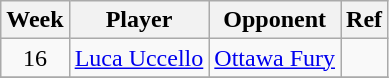<table class=wikitable>
<tr>
<th>Week</th>
<th>Player</th>
<th>Opponent</th>
<th>Ref</th>
</tr>
<tr>
<td align=center>16</td>
<td> <a href='#'>Luca Uccello</a></td>
<td><a href='#'>Ottawa Fury</a></td>
<td></td>
</tr>
<tr>
</tr>
</table>
